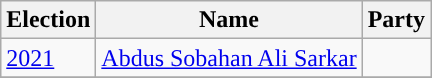<table class="wikitable sortable">
<tr>
<th>Election</th>
<th>Name</th>
<th colspan="2">Party</th>
</tr>
<tr>
<td><a href='#'>2021</a></td>
<td><a href='#'>Abdus Sobahan Ali Sarkar</a></td>
<td></td>
</tr>
<tr>
</tr>
</table>
